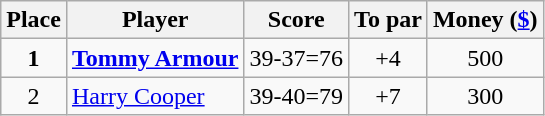<table class="wikitable">
<tr>
<th>Place</th>
<th>Player</th>
<th>Score</th>
<th>To par</th>
<th>Money (<a href='#'>$</a>)</th>
</tr>
<tr>
<td align=center><strong>1</strong></td>
<td> <strong><a href='#'>Tommy Armour</a></strong></td>
<td align=center>39-37=76</td>
<td align=center>+4</td>
<td align=center>500</td>
</tr>
<tr>
<td align=center>2</td>
<td> <a href='#'>Harry Cooper</a></td>
<td align=center>39-40=79</td>
<td align=center>+7</td>
<td align=center>300</td>
</tr>
</table>
